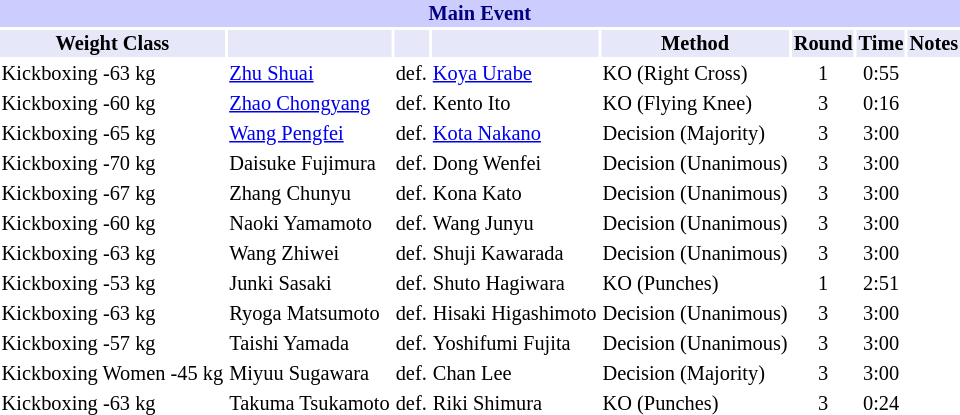<table class="toccolours" style="font-size: 85%;">
<tr>
<th colspan="8" style="background-color: #ccf; color: #000080; text-align: center;"><strong>Main Event</strong></th>
</tr>
<tr>
<th colspan="1" style="background-color: #E6E8FA; color: #000000; text-align: center;">Weight Class</th>
<th colspan="1" style="background-color: #E6E8FA; color: #000000; text-align: center;"></th>
<th colspan="1" style="background-color: #E6E8FA; color: #000000; text-align: center;"></th>
<th colspan="1" style="background-color: #E6E8FA; color: #000000; text-align: center;"></th>
<th colspan="1" style="background-color: #E6E8FA; color: #000000; text-align: center;">Method</th>
<th colspan="1" style="background-color: #E6E8FA; color: #000000; text-align: center;">Round</th>
<th colspan="1" style="background-color: #E6E8FA; color: #000000; text-align: center;">Time</th>
<th colspan="1" style="background-color: #E6E8FA; color: #000000; text-align: center;">Notes</th>
</tr>
<tr>
<td>Kickboxing -63 kg</td>
<td> <a href='#'>Zhu Shuai</a></td>
<td align=center>def.</td>
<td> <a href='#'>Koya Urabe</a></td>
<td>KO (Right Cross)</td>
<td align=center>1</td>
<td align=center>0:55</td>
</tr>
<tr>
<td>Kickboxing -60 kg</td>
<td> <a href='#'>Zhao Chongyang</a></td>
<td align=center>def.</td>
<td> Kento Ito</td>
<td>KO (Flying Knee)</td>
<td align=center>3</td>
<td align=center>0:16</td>
</tr>
<tr>
<td>Kickboxing -65 kg</td>
<td> <a href='#'>Wang Pengfei</a></td>
<td align=center>def.</td>
<td> <a href='#'>Kota Nakano</a></td>
<td>Decision (Majority)</td>
<td align=center>3</td>
<td align=center>3:00</td>
</tr>
<tr>
<td>Kickboxing -70 kg</td>
<td> Daisuke Fujimura</td>
<td align=center>def.</td>
<td> Dong Wenfei</td>
<td>Decision (Unanimous)</td>
<td align=center>3</td>
<td align=center>3:00</td>
</tr>
<tr>
<td>Kickboxing -67 kg</td>
<td> Zhang Chunyu</td>
<td align=center>def.</td>
<td> Kona Kato</td>
<td>Decision (Unanimous)</td>
<td align=center>3</td>
<td align=center>3:00</td>
</tr>
<tr>
<td>Kickboxing -60 kg</td>
<td> Naoki Yamamoto</td>
<td align=center>def.</td>
<td> Wang Junyu</td>
<td>Decision (Unanimous)</td>
<td align=center>3</td>
<td align=center>3:00</td>
</tr>
<tr>
<td>Kickboxing -63 kg</td>
<td> Wang Zhiwei</td>
<td align=center>def.</td>
<td> Shuji Kawarada</td>
<td>Decision (Unanimous)</td>
<td align=center>3</td>
<td align=center>3:00</td>
</tr>
<tr>
<td>Kickboxing -53 kg</td>
<td> Junki Sasaki</td>
<td align=center>def.</td>
<td> Shuto Hagiwara</td>
<td>KO (Punches)</td>
<td align=center>1</td>
<td align=center>2:51</td>
</tr>
<tr>
<td>Kickboxing -63 kg</td>
<td> Ryoga Matsumoto</td>
<td align=center>def.</td>
<td> Hisaki Higashimoto</td>
<td>Decision (Unanimous)</td>
<td align=center>3</td>
<td align=center>3:00</td>
</tr>
<tr>
<td>Kickboxing -57 kg</td>
<td> Taishi Yamada</td>
<td align=center>def.</td>
<td> Yoshifumi Fujita</td>
<td>Decision (Unanimous)</td>
<td align=center>3</td>
<td align=center>3:00</td>
</tr>
<tr>
<td>Kickboxing Women -45 kg</td>
<td> Miyuu Sugawara</td>
<td align=center>def.</td>
<td> Chan Lee</td>
<td>Decision (Majority)</td>
<td align=center>3</td>
<td align=center>3:00</td>
</tr>
<tr>
<td>Kickboxing -63 kg</td>
<td> Takuma Tsukamoto</td>
<td align=center>def.</td>
<td> Riki Shimura</td>
<td>KO (Punches)</td>
<td align=center>3</td>
<td align=center>0:24</td>
<td></td>
</tr>
</table>
